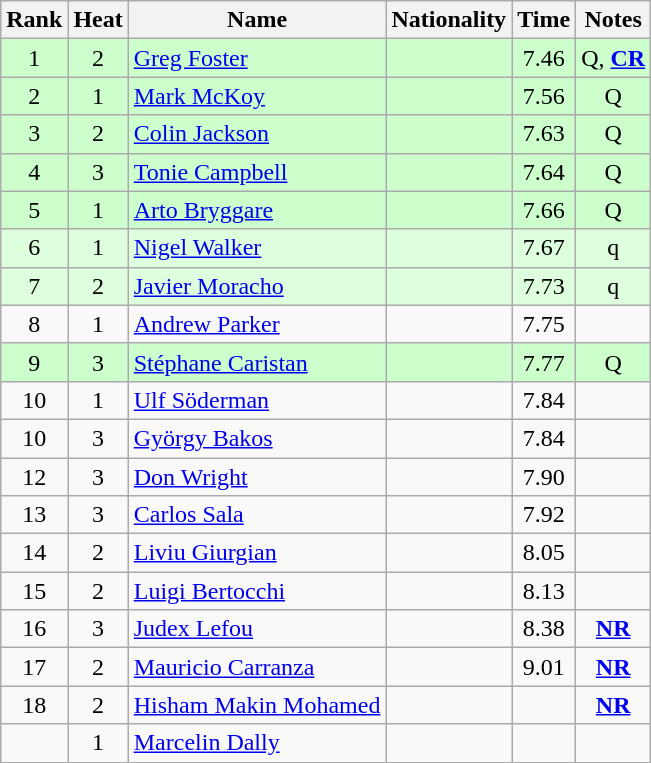<table class="wikitable sortable" style="text-align:center">
<tr>
<th>Rank</th>
<th>Heat</th>
<th>Name</th>
<th>Nationality</th>
<th>Time</th>
<th>Notes</th>
</tr>
<tr bgcolor=ccffcc>
<td>1</td>
<td>2</td>
<td align="left"><a href='#'>Greg Foster</a></td>
<td align=left></td>
<td>7.46</td>
<td>Q, <strong><a href='#'>CR</a></strong></td>
</tr>
<tr bgcolor=ccffcc>
<td>2</td>
<td>1</td>
<td align="left"><a href='#'>Mark McKoy</a></td>
<td align=left></td>
<td>7.56</td>
<td>Q</td>
</tr>
<tr bgcolor=ccffcc>
<td>3</td>
<td>2</td>
<td align="left"><a href='#'>Colin Jackson</a></td>
<td align=left></td>
<td>7.63</td>
<td>Q</td>
</tr>
<tr bgcolor=ccffcc>
<td>4</td>
<td>3</td>
<td align="left"><a href='#'>Tonie Campbell</a></td>
<td align=left></td>
<td>7.64</td>
<td>Q</td>
</tr>
<tr bgcolor=ccffcc>
<td>5</td>
<td>1</td>
<td align="left"><a href='#'>Arto Bryggare</a></td>
<td align=left></td>
<td>7.66</td>
<td>Q</td>
</tr>
<tr bgcolor=ddffdd>
<td>6</td>
<td>1</td>
<td align="left"><a href='#'>Nigel Walker</a></td>
<td align=left></td>
<td>7.67</td>
<td>q</td>
</tr>
<tr bgcolor=ddffdd>
<td>7</td>
<td>2</td>
<td align="left"><a href='#'>Javier Moracho</a></td>
<td align=left></td>
<td>7.73</td>
<td>q</td>
</tr>
<tr>
<td>8</td>
<td>1</td>
<td align="left"><a href='#'>Andrew Parker</a></td>
<td align=left></td>
<td>7.75</td>
<td></td>
</tr>
<tr bgcolor=ccffcc>
<td>9</td>
<td>3</td>
<td align="left"><a href='#'>Stéphane Caristan</a></td>
<td align=left></td>
<td>7.77</td>
<td>Q</td>
</tr>
<tr>
<td>10</td>
<td>1</td>
<td align="left"><a href='#'>Ulf Söderman</a></td>
<td align=left></td>
<td>7.84</td>
<td></td>
</tr>
<tr>
<td>10</td>
<td>3</td>
<td align="left"><a href='#'>György Bakos</a></td>
<td align=left></td>
<td>7.84</td>
<td></td>
</tr>
<tr>
<td>12</td>
<td>3</td>
<td align="left"><a href='#'>Don Wright</a></td>
<td align=left></td>
<td>7.90</td>
<td></td>
</tr>
<tr>
<td>13</td>
<td>3</td>
<td align="left"><a href='#'>Carlos Sala</a></td>
<td align=left></td>
<td>7.92</td>
<td></td>
</tr>
<tr>
<td>14</td>
<td>2</td>
<td align="left"><a href='#'>Liviu Giurgian</a></td>
<td align=left></td>
<td>8.05</td>
<td></td>
</tr>
<tr>
<td>15</td>
<td>2</td>
<td align="left"><a href='#'>Luigi Bertocchi</a></td>
<td align=left></td>
<td>8.13</td>
<td></td>
</tr>
<tr>
<td>16</td>
<td>3</td>
<td align="left"><a href='#'>Judex Lefou</a></td>
<td align=left></td>
<td>8.38</td>
<td><strong><a href='#'>NR</a></strong></td>
</tr>
<tr>
<td>17</td>
<td>2</td>
<td align="left"><a href='#'>Mauricio Carranza</a></td>
<td align=left></td>
<td>9.01</td>
<td><strong><a href='#'>NR</a></strong></td>
</tr>
<tr>
<td>18</td>
<td>2</td>
<td align="left"><a href='#'>Hisham Makin Mohamed</a></td>
<td align=left></td>
<td></td>
<td><strong><a href='#'>NR</a></strong></td>
</tr>
<tr>
<td></td>
<td>1</td>
<td align="left"><a href='#'>Marcelin Dally</a></td>
<td align=left></td>
<td></td>
<td></td>
</tr>
</table>
